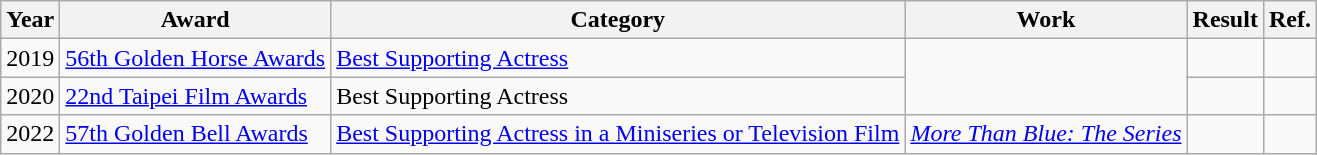<table class="wikitable plainrowheaders">
<tr>
<th>Year</th>
<th>Award</th>
<th>Category</th>
<th>Work</th>
<th>Result</th>
<th>Ref.</th>
</tr>
<tr>
<td>2019</td>
<td><a href='#'>56th Golden Horse Awards</a></td>
<td><a href='#'>Best Supporting Actress</a></td>
<td rowspan="2"><em></em></td>
<td></td>
<td></td>
</tr>
<tr>
<td>2020</td>
<td><a href='#'>22nd Taipei Film Awards</a></td>
<td>Best Supporting Actress</td>
<td></td>
<td></td>
</tr>
<tr>
<td>2022</td>
<td><a href='#'>57th Golden Bell Awards</a></td>
<td><a href='#'>Best Supporting Actress in a Miniseries or Television Film</a></td>
<td><em><a href='#'>More Than Blue: The Series</a></em></td>
<td></td>
<td></td>
</tr>
</table>
